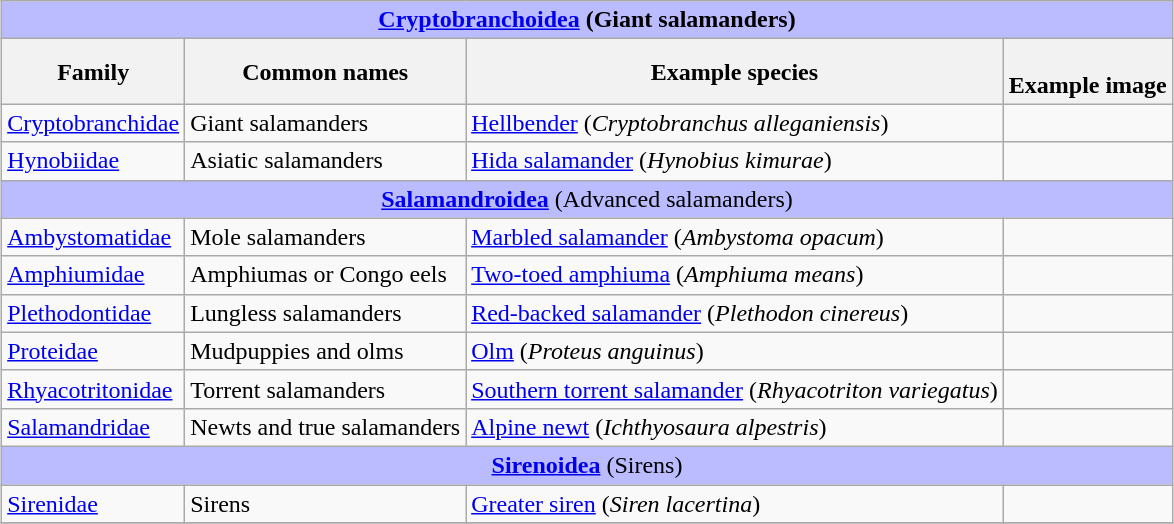<table class="wikitable" style="margin:1em auto;">
<tr>
<td colspan="100%" align="center" bgcolor="#BBBBFF"><strong><a href='#'>Cryptobranchoidea</a> (Giant salamanders)</strong></td>
</tr>
<tr>
<th>Family</th>
<th>Common names</th>
<th>Example species</th>
<th><br>Example image</th>
</tr>
<tr>
<td><a href='#'>Cryptobranchidae</a></td>
<td>Giant salamanders</td>
<td><a href='#'>Hellbender</a> (<em>Cryptobranchus alleganiensis</em>)</td>
<td></td>
</tr>
<tr>
<td><a href='#'>Hynobiidae</a></td>
<td>Asiatic salamanders</td>
<td><a href='#'>Hida salamander</a> (<em>Hynobius kimurae</em>)</td>
<td></td>
</tr>
<tr>
<td colspan="100%" align="center" bgcolor="#BBBBFF"><strong><a href='#'>Salamandroidea</a></strong> (Advanced salamanders)</td>
</tr>
<tr>
<td><a href='#'>Ambystomatidae</a></td>
<td>Mole salamanders</td>
<td><a href='#'>Marbled salamander</a> (<em>Ambystoma opacum</em>)</td>
<td></td>
</tr>
<tr>
<td><a href='#'>Amphiumidae</a></td>
<td>Amphiumas or Congo eels</td>
<td><a href='#'>Two-toed amphiuma</a> (<em>Amphiuma means</em>)</td>
<td></td>
</tr>
<tr>
<td><a href='#'>Plethodontidae</a></td>
<td>Lungless salamanders</td>
<td><a href='#'>Red-backed salamander</a> (<em>Plethodon cinereus</em>)</td>
<td></td>
</tr>
<tr>
<td><a href='#'>Proteidae</a></td>
<td>Mudpuppies and olms</td>
<td><a href='#'>Olm</a> (<em>Proteus anguinus</em>)</td>
<td></td>
</tr>
<tr>
<td><a href='#'>Rhyacotritonidae</a></td>
<td>Torrent salamanders</td>
<td><a href='#'>Southern torrent salamander</a> (<em>Rhyacotriton variegatus</em>)</td>
<td></td>
</tr>
<tr>
<td><a href='#'>Salamandridae</a></td>
<td>Newts and true salamanders</td>
<td><a href='#'>Alpine newt</a> (<em>Ichthyosaura alpestris</em>)</td>
<td></td>
</tr>
<tr>
<td colspan="100%" align="center" bgcolor="#BBBBFF"><strong><a href='#'>Sirenoidea</a></strong> (Sirens)</td>
</tr>
<tr>
<td><a href='#'>Sirenidae</a></td>
<td>Sirens</td>
<td><a href='#'>Greater siren</a> (<em>Siren lacertina</em>)</td>
<td></td>
</tr>
<tr>
</tr>
</table>
